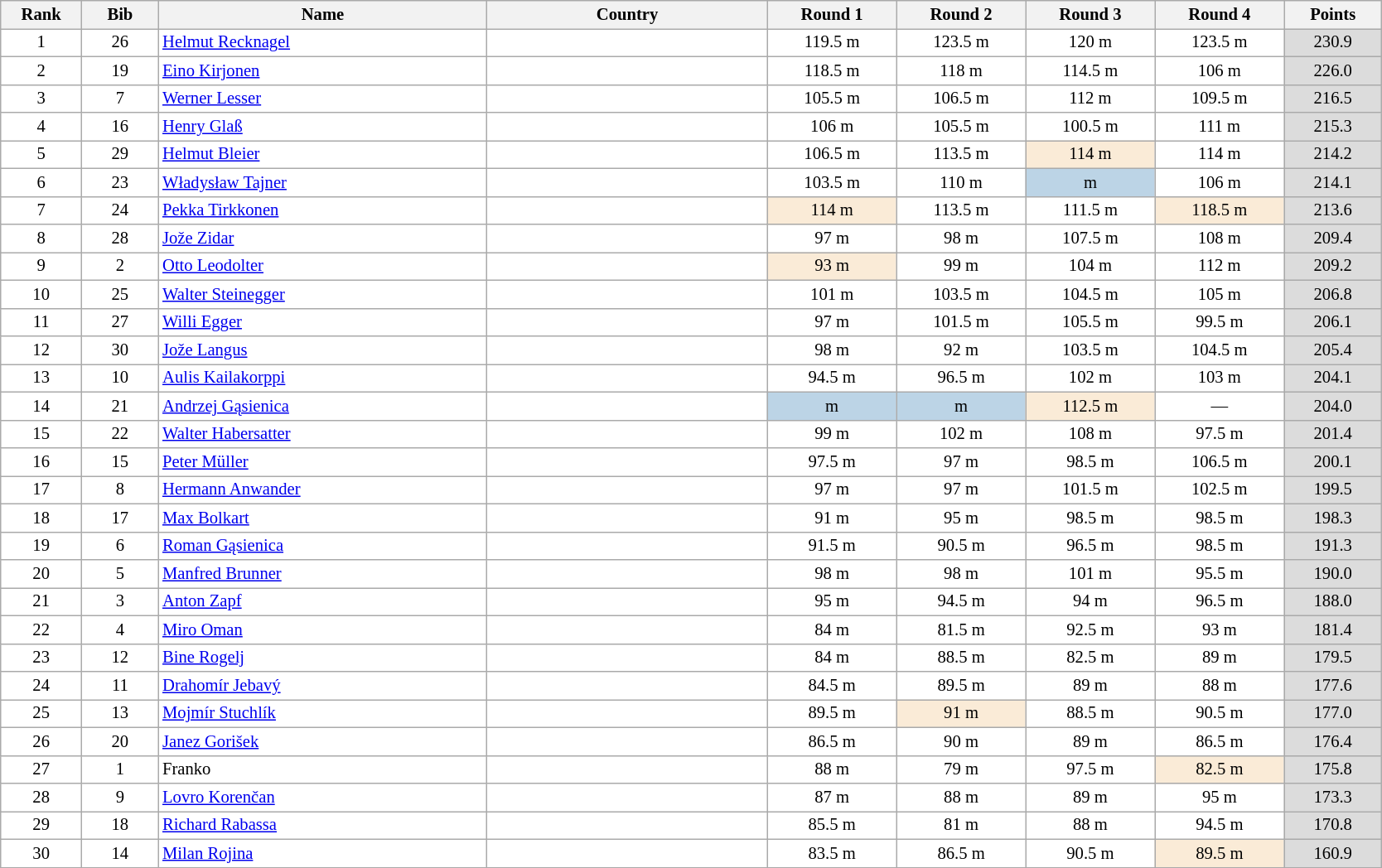<table class="wikitable sortable" style="background:#fff; font-size:86%; width:88%; line-height:16px; border:grey solid 1px; border-collapse:collapse;">
<tr>
<th width="30">Rank</th>
<th width="30">Bib</th>
<th width="150">Name</th>
<th width="127">Country</th>
<th width="55">Round 1</th>
<th width="55">Round 2</th>
<th width="55">Round 3</th>
<th width="55">Round 4</th>
<th width="40">Points</th>
</tr>
<tr>
<td align=center>1</td>
<td align=center>26</td>
<td><a href='#'>Helmut Recknagel</a></td>
<td></td>
<td align=center>119.5 m</td>
<td align=center>123.5 m</td>
<td align=center>120 m</td>
<td align=center>123.5 m</td>
<td align=center bgcolor=#DCDCDC>230.9</td>
</tr>
<tr>
<td align=center>2</td>
<td align=center>19</td>
<td><a href='#'>Eino Kirjonen</a></td>
<td></td>
<td align=center>118.5 m</td>
<td align=center>118 m</td>
<td align=center>114.5 m</td>
<td align=center>106 m</td>
<td align=center bgcolor=#DCDCDC>226.0</td>
</tr>
<tr>
<td align=center>3</td>
<td align=center>7</td>
<td><a href='#'>Werner Lesser</a></td>
<td></td>
<td align=center>105.5 m</td>
<td align=center>106.5 m</td>
<td align=center>112 m</td>
<td align=center>109.5 m</td>
<td align=center bgcolor=#DCDCDC>216.5</td>
</tr>
<tr>
<td align=center>4</td>
<td align=center>16</td>
<td><a href='#'>Henry Glaß</a></td>
<td></td>
<td align=center>106 m</td>
<td align=center>105.5 m</td>
<td align=center>100.5 m</td>
<td align=center>111 m</td>
<td align=center bgcolor=#DCDCDC>215.3</td>
</tr>
<tr>
<td align=center>5</td>
<td align=center>29</td>
<td><a href='#'>Helmut Bleier</a></td>
<td></td>
<td align=center>106.5 m</td>
<td align=center>113.5 m</td>
<td align=center bgcolor=#FAEBD7>114 m</td>
<td align=center>114 m</td>
<td align=center bgcolor=#DCDCDC>214.2</td>
</tr>
<tr>
<td align=center>6</td>
<td align=center>23</td>
<td><a href='#'>Władysław Tajner</a></td>
<td></td>
<td align=center>103.5 m</td>
<td align=center>110 m</td>
<td align=center bgcolor=#BCD4E6> m</td>
<td align=center>106 m</td>
<td align=center bgcolor=#DCDCDC>214.1</td>
</tr>
<tr>
<td align=center>7</td>
<td align=center>24</td>
<td><a href='#'>Pekka Tirkkonen</a></td>
<td></td>
<td align=center bgcolor=#FAEBD7>114 m</td>
<td align=center>113.5 m</td>
<td align=center>111.5 m</td>
<td align=center bgcolor=#FAEBD7>118.5 m</td>
<td align=center bgcolor=#DCDCDC>213.6</td>
</tr>
<tr>
<td align=center>8</td>
<td align=center>28</td>
<td><a href='#'>Jože Zidar</a></td>
<td></td>
<td align=center>97 m</td>
<td align=center>98 m</td>
<td align=center>107.5 m</td>
<td align=center>108 m</td>
<td align=center bgcolor=#DCDCDC>209.4</td>
</tr>
<tr>
<td align=center>9</td>
<td align=center>2</td>
<td><a href='#'>Otto Leodolter</a></td>
<td></td>
<td align=center bgcolor=#FAEBD7>93 m</td>
<td align=center>99 m</td>
<td align=center>104 m</td>
<td align=center>112 m</td>
<td align=center bgcolor=#DCDCDC>209.2</td>
</tr>
<tr>
<td align=center>10</td>
<td align=center>25</td>
<td><a href='#'>Walter Steinegger</a></td>
<td></td>
<td align=center>101 m</td>
<td align=center>103.5 m</td>
<td align=center>104.5 m</td>
<td align=center>105 m</td>
<td align=center bgcolor=#DCDCDC>206.8</td>
</tr>
<tr>
<td align=center>11</td>
<td align=center>27</td>
<td><a href='#'>Willi Egger</a></td>
<td></td>
<td align=center>97 m</td>
<td align=center>101.5 m</td>
<td align=center>105.5 m</td>
<td align=center>99.5 m</td>
<td align=center bgcolor=#DCDCDC>206.1</td>
</tr>
<tr>
<td align=center>12</td>
<td align=center>30</td>
<td><a href='#'>Jože Langus</a></td>
<td></td>
<td align=center>98 m</td>
<td align=center>92 m</td>
<td align=center>103.5 m</td>
<td align=center>104.5 m</td>
<td align=center bgcolor=#DCDCDC>205.4</td>
</tr>
<tr>
<td align=center>13</td>
<td align=center>10</td>
<td><a href='#'>Aulis Kailakorppi</a></td>
<td></td>
<td align=center>94.5 m</td>
<td align=center>96.5 m</td>
<td align=center>102 m</td>
<td align=center>103 m</td>
<td align=center bgcolor=#DCDCDC>204.1</td>
</tr>
<tr>
<td align=center>14</td>
<td align=center>21</td>
<td><a href='#'>Andrzej Gąsienica</a></td>
<td></td>
<td align=center bgcolor=#BCD4E6> m</td>
<td align=center bgcolor=#BCD4E6> m</td>
<td align=center bgcolor=#FAEBD7>112.5 m</td>
<td align=center>—</td>
<td align=center bgcolor=#DCDCDC>204.0</td>
</tr>
<tr>
<td align=center>15</td>
<td align=center>22</td>
<td><a href='#'>Walter Habersatter</a></td>
<td></td>
<td align=center>99 m</td>
<td align=center>102 m</td>
<td align=center>108 m</td>
<td align=center>97.5 m</td>
<td align=center bgcolor=#DCDCDC>201.4</td>
</tr>
<tr>
<td align=center>16</td>
<td align=center>15</td>
<td><a href='#'>Peter Müller</a></td>
<td></td>
<td align=center>97.5 m</td>
<td align=center>97 m</td>
<td align=center>98.5 m</td>
<td align=center>106.5 m</td>
<td align=center bgcolor=#DCDCDC>200.1</td>
</tr>
<tr>
<td align=center>17</td>
<td align=center>8</td>
<td><a href='#'>Hermann Anwander</a></td>
<td></td>
<td align=center>97 m</td>
<td align=center>97 m</td>
<td align=center>101.5 m</td>
<td align=center>102.5 m</td>
<td align=center bgcolor=#DCDCDC>199.5</td>
</tr>
<tr>
<td align=center>18</td>
<td align=center>17</td>
<td><a href='#'>Max Bolkart</a></td>
<td></td>
<td align=center>91 m</td>
<td align=center>95 m</td>
<td align=center>98.5 m</td>
<td align=center>98.5 m</td>
<td align=center bgcolor=#DCDCDC>198.3</td>
</tr>
<tr>
<td align=center>19</td>
<td align=center>6</td>
<td><a href='#'>Roman Gąsienica</a></td>
<td></td>
<td align=center>91.5 m</td>
<td align=center>90.5 m</td>
<td align=center>96.5 m</td>
<td align=center>98.5 m</td>
<td align=center bgcolor=#DCDCDC>191.3</td>
</tr>
<tr>
<td align=center>20</td>
<td align=center>5</td>
<td><a href='#'>Manfred Brunner</a></td>
<td></td>
<td align=center>98 m</td>
<td align=center>98 m</td>
<td align=center>101 m</td>
<td align=center>95.5 m</td>
<td align=center bgcolor=#DCDCDC>190.0</td>
</tr>
<tr>
<td align=center>21</td>
<td align=center>3</td>
<td><a href='#'>Anton Zapf</a></td>
<td></td>
<td align=center>95 m</td>
<td align=center>94.5 m</td>
<td align=center>94 m</td>
<td align=center>96.5 m</td>
<td align=center bgcolor=#DCDCDC>188.0</td>
</tr>
<tr>
<td align=center>22</td>
<td align=center>4</td>
<td><a href='#'>Miro Oman</a></td>
<td></td>
<td align=center>84 m</td>
<td align=center>81.5 m</td>
<td align=center>92.5 m</td>
<td align=center>93 m</td>
<td align=center bgcolor=#DCDCDC>181.4</td>
</tr>
<tr>
<td align=center>23</td>
<td align=center>12</td>
<td><a href='#'>Bine Rogelj</a></td>
<td></td>
<td align=center>84 m</td>
<td align=center>88.5 m</td>
<td align=center>82.5 m</td>
<td align=center>89 m</td>
<td align=center bgcolor=#DCDCDC>179.5</td>
</tr>
<tr>
<td align=center>24</td>
<td align=center>11</td>
<td><a href='#'>Drahomír Jebavý</a></td>
<td></td>
<td align=center>84.5 m</td>
<td align=center>89.5 m</td>
<td align=center>89 m</td>
<td align=center>88 m</td>
<td align=center bgcolor=#DCDCDC>177.6</td>
</tr>
<tr>
<td align=center>25</td>
<td align=center>13</td>
<td><a href='#'>Mojmír Stuchlík</a></td>
<td></td>
<td align=center>89.5 m</td>
<td align=center bgcolor=#FAEBD7>91 m</td>
<td align=center>88.5 m</td>
<td align=center>90.5 m</td>
<td align=center bgcolor=#DCDCDC>177.0</td>
</tr>
<tr>
<td align=center>26</td>
<td align=center>20</td>
<td><a href='#'>Janez Gorišek</a></td>
<td></td>
<td align=center>86.5 m</td>
<td align=center>90 m</td>
<td align=center>89 m</td>
<td align=center>86.5 m</td>
<td align=center bgcolor=#DCDCDC>176.4</td>
</tr>
<tr>
<td align=center>27</td>
<td align=center>1</td>
<td>Franko</td>
<td></td>
<td align=center>88 m</td>
<td align=center>79 m</td>
<td align=center>97.5 m</td>
<td align=center bgcolor=#FAEBD7>82.5 m</td>
<td align=center bgcolor=#DCDCDC>175.8</td>
</tr>
<tr>
<td align=center>28</td>
<td align=center>9</td>
<td><a href='#'>Lovro Korenčan</a></td>
<td></td>
<td align=center>87 m</td>
<td align=center>88 m</td>
<td align=center>89 m</td>
<td align=center>95 m</td>
<td align=center bgcolor=#DCDCDC>173.3</td>
</tr>
<tr>
<td align=center>29</td>
<td align=center>18</td>
<td><a href='#'>Richard Rabassa</a></td>
<td></td>
<td align=center>85.5 m</td>
<td align=center>81 m</td>
<td align=center>88 m</td>
<td align=center>94.5 m</td>
<td align=center bgcolor=#DCDCDC>170.8</td>
</tr>
<tr>
<td align=center>30</td>
<td align=center>14</td>
<td><a href='#'>Milan Rojina</a></td>
<td></td>
<td align=center>83.5 m</td>
<td align=center>86.5 m</td>
<td align=center>90.5 m</td>
<td align=center bgcolor=#FAEBD7>89.5 m</td>
<td align=center bgcolor=#DCDCDC>160.9</td>
</tr>
</table>
